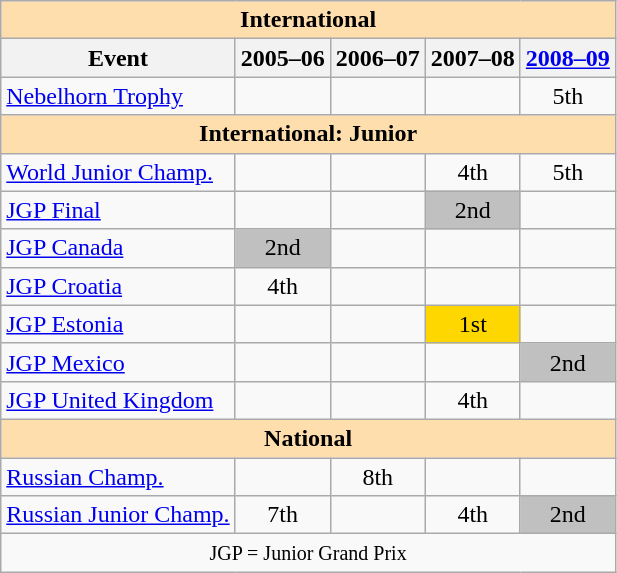<table class="wikitable" style="text-align:center">
<tr>
<th style="background-color: #ffdead; " colspan=5 align=center><strong>International</strong></th>
</tr>
<tr>
<th>Event</th>
<th>2005–06</th>
<th>2006–07</th>
<th>2007–08</th>
<th><a href='#'>2008–09</a></th>
</tr>
<tr>
<td align=left><a href='#'>Nebelhorn Trophy</a></td>
<td></td>
<td></td>
<td></td>
<td>5th</td>
</tr>
<tr>
<th style="background-color: #ffdead; " colspan=5 align=center><strong>International: Junior</strong></th>
</tr>
<tr>
<td align=left><a href='#'>World Junior Champ.</a></td>
<td></td>
<td></td>
<td>4th</td>
<td>5th</td>
</tr>
<tr>
<td align=left><a href='#'>JGP Final</a></td>
<td></td>
<td></td>
<td bgcolor=silver>2nd</td>
<td></td>
</tr>
<tr>
<td align=left><a href='#'>JGP Canada</a></td>
<td bgcolor=silver>2nd</td>
<td></td>
<td></td>
<td></td>
</tr>
<tr>
<td align=left><a href='#'>JGP Croatia</a></td>
<td>4th</td>
<td></td>
<td></td>
<td></td>
</tr>
<tr>
<td align=left><a href='#'>JGP Estonia</a></td>
<td></td>
<td></td>
<td bgcolor=gold>1st</td>
<td></td>
</tr>
<tr>
<td align=left><a href='#'>JGP Mexico</a></td>
<td></td>
<td></td>
<td></td>
<td bgcolor=silver>2nd</td>
</tr>
<tr>
<td align=left><a href='#'>JGP United Kingdom</a></td>
<td></td>
<td></td>
<td>4th</td>
<td></td>
</tr>
<tr>
<th style="background-color: #ffdead; " colspan=5 align=center><strong>National</strong></th>
</tr>
<tr>
<td align=left><a href='#'>Russian Champ.</a></td>
<td></td>
<td>8th</td>
<td></td>
<td></td>
</tr>
<tr>
<td align=left><a href='#'>Russian Junior Champ.</a></td>
<td>7th</td>
<td></td>
<td>4th</td>
<td bgcolor=silver>2nd</td>
</tr>
<tr>
<td colspan=5 align=center><small> JGP = Junior Grand Prix </small></td>
</tr>
</table>
